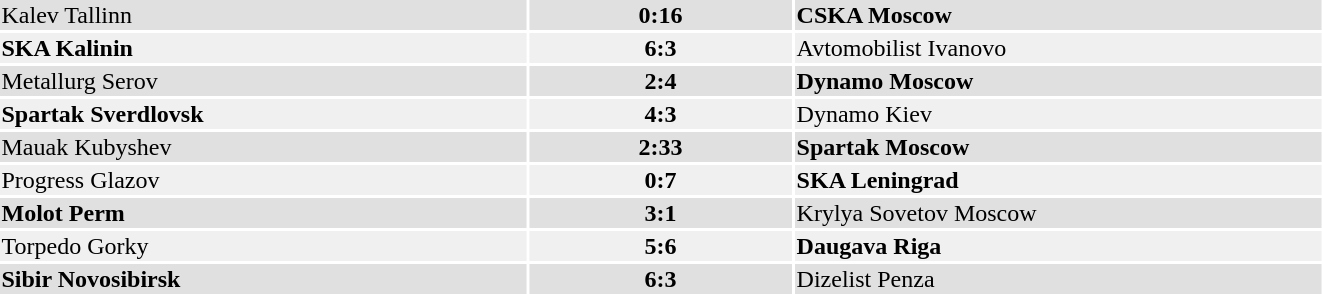<table width="70%">
<tr bgcolor="#e0e0e0">
<td style="width:40%;">Kalev Tallinn</td>
<td style="width:20%;" align="center"><strong>0:16</strong></td>
<td style="width:40%;"><strong>CSKA Moscow</strong></td>
</tr>
<tr bgcolor="#f0f0f0">
<td><strong>SKA Kalinin</strong></td>
<td align="center"><strong>6:3</strong></td>
<td>Avtomobilist Ivanovo</td>
</tr>
<tr bgcolor="#e0e0e0">
<td>Metallurg Serov</td>
<td align="center"><strong>2:4</strong></td>
<td><strong>Dynamo Moscow</strong></td>
</tr>
<tr bgcolor="#f0f0f0">
<td><strong>Spartak Sverdlovsk</strong></td>
<td align="center"><strong>4:3</strong></td>
<td>Dynamo Kiev</td>
</tr>
<tr bgcolor="#e0e0e0">
<td>Mauak Kubyshev</td>
<td align="center"><strong>2:33</strong></td>
<td><strong>Spartak Moscow</strong></td>
</tr>
<tr bgcolor="#f0f0f0">
<td>Progress Glazov</td>
<td align="center"><strong>0:7</strong></td>
<td><strong>SKA Leningrad</strong></td>
</tr>
<tr bgcolor="#e0e0e0">
<td><strong>Molot Perm</strong></td>
<td align="center"><strong>3:1</strong></td>
<td>Krylya Sovetov Moscow</td>
</tr>
<tr bgcolor="#f0f0f0">
<td>Torpedo Gorky</td>
<td align="center"><strong>5:6</strong></td>
<td><strong>Daugava Riga</strong></td>
</tr>
<tr bgcolor="#e0e0e0">
<td><strong>Sibir Novosibirsk</strong></td>
<td align="center"><strong>6:3</strong></td>
<td>Dizelist Penza</td>
</tr>
</table>
